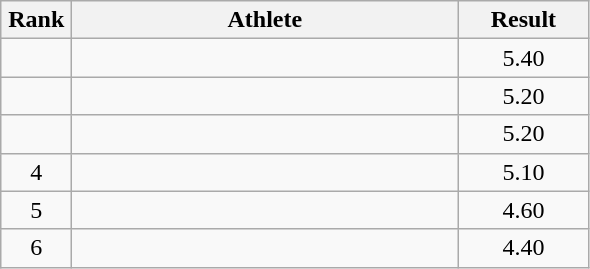<table class=wikitable style="text-align:center">
<tr>
<th width=40>Rank</th>
<th width=250>Athlete</th>
<th width=80>Result</th>
</tr>
<tr>
<td></td>
<td align=left></td>
<td>5.40</td>
</tr>
<tr>
<td></td>
<td align=left></td>
<td>5.20</td>
</tr>
<tr>
<td></td>
<td align=left></td>
<td>5.20</td>
</tr>
<tr>
<td>4</td>
<td align=left></td>
<td>5.10</td>
</tr>
<tr>
<td>5</td>
<td align=left></td>
<td>4.60</td>
</tr>
<tr>
<td>6</td>
<td align=left></td>
<td>4.40</td>
</tr>
</table>
